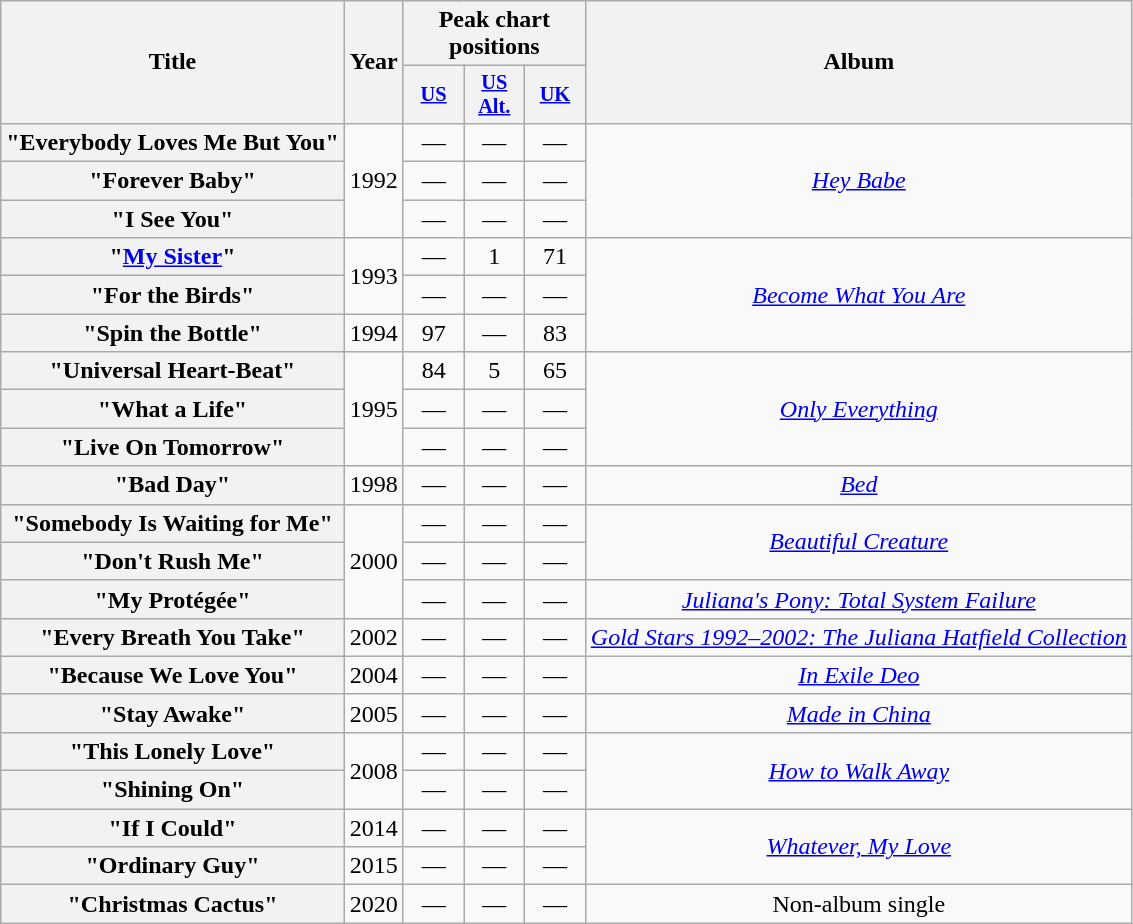<table class="wikitable plainrowheaders" style="text-align:center;">
<tr>
<th scope="col" rowspan="2">Title</th>
<th scope="col" rowspan="2">Year</th>
<th scope="col" colspan="3">Peak chart positions</th>
<th scope="col" rowspan="2">Album</th>
</tr>
<tr>
<th scope="col" style="width:2.5em;font-size:85%;"><a href='#'>US</a><br></th>
<th scope="col" style="width:2.5em;font-size:85%;"><a href='#'>US Alt.</a><br></th>
<th scope="col" style="width:2.5em;font-size:85%;"><a href='#'>UK</a><br></th>
</tr>
<tr>
<th scope="row">"Everybody Loves Me But You"</th>
<td rowspan="3">1992</td>
<td>—</td>
<td>—</td>
<td>—</td>
<td rowspan="3"><em><a href='#'>Hey Babe</a></em></td>
</tr>
<tr>
<th scope="row">"Forever Baby"</th>
<td>—</td>
<td>—</td>
<td>—</td>
</tr>
<tr>
<th scope="row">"I See You"</th>
<td>—</td>
<td>—</td>
<td>—</td>
</tr>
<tr>
<th scope="row">"<a href='#'>My Sister</a>"</th>
<td rowspan="2">1993</td>
<td>—</td>
<td>1</td>
<td>71</td>
<td rowspan="3"><em><a href='#'>Become What You Are</a></em></td>
</tr>
<tr>
<th scope="row">"For the Birds"</th>
<td>—</td>
<td>—</td>
<td>—</td>
</tr>
<tr>
<th scope="row">"Spin the Bottle"</th>
<td>1994</td>
<td>97</td>
<td>—</td>
<td>83</td>
</tr>
<tr>
<th scope="row">"Universal Heart-Beat"</th>
<td rowspan="3">1995</td>
<td>84</td>
<td>5</td>
<td>65</td>
<td rowspan="3"><em><a href='#'>Only Everything</a></em></td>
</tr>
<tr>
<th scope="row">"What a Life"</th>
<td>—</td>
<td>—</td>
<td>—</td>
</tr>
<tr>
<th scope="row">"Live On Tomorrow"</th>
<td>—</td>
<td>—</td>
<td>—</td>
</tr>
<tr>
<th scope="row">"Bad Day"</th>
<td>1998</td>
<td>—</td>
<td>—</td>
<td>—</td>
<td><em><a href='#'>Bed</a></em></td>
</tr>
<tr>
<th scope="row">"Somebody Is Waiting for Me"</th>
<td rowspan="3">2000</td>
<td>—</td>
<td>—</td>
<td>—</td>
<td rowspan="2"><em><a href='#'>Beautiful Creature</a></em></td>
</tr>
<tr>
<th scope="row">"Don't Rush Me"</th>
<td>—</td>
<td>—</td>
<td>—</td>
</tr>
<tr>
<th scope="row">"My Protégée"</th>
<td>—</td>
<td>—</td>
<td>—</td>
<td><em><a href='#'>Juliana's Pony: Total System Failure</a></em></td>
</tr>
<tr>
<th scope="row">"Every Breath You Take"</th>
<td>2002</td>
<td>—</td>
<td>—</td>
<td>—</td>
<td><em><a href='#'>Gold Stars 1992–2002: The Juliana Hatfield Collection</a></em></td>
</tr>
<tr>
<th scope="row">"Because We Love You"</th>
<td>2004</td>
<td>—</td>
<td>—</td>
<td>—</td>
<td><em><a href='#'>In Exile Deo</a></em></td>
</tr>
<tr>
<th scope="row">"Stay Awake"</th>
<td>2005</td>
<td>—</td>
<td>—</td>
<td>—</td>
<td><em><a href='#'>Made in China</a></em></td>
</tr>
<tr>
<th scope="row">"This Lonely Love"</th>
<td rowspan="2">2008</td>
<td>—</td>
<td>—</td>
<td>—</td>
<td rowspan="2"><em><a href='#'>How to Walk Away</a></em></td>
</tr>
<tr>
<th scope="row">"Shining On"</th>
<td>—</td>
<td>—</td>
<td>—</td>
</tr>
<tr>
<th scope="row">"If I Could"</th>
<td>2014</td>
<td>—</td>
<td>—</td>
<td>—</td>
<td rowspan="2"><em><a href='#'>Whatever, My Love</a></em></td>
</tr>
<tr>
<th scope="row">"Ordinary Guy"</th>
<td>2015</td>
<td>—</td>
<td>—</td>
<td>—</td>
</tr>
<tr>
<th scope="row">"Christmas Cactus"</th>
<td>2020</td>
<td>—</td>
<td>—</td>
<td>—</td>
<td>Non-album single</td>
</tr>
</table>
